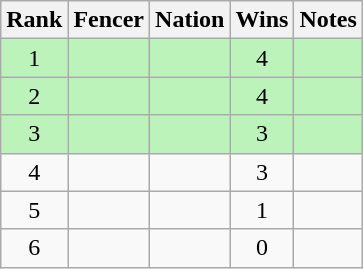<table class="wikitable sortable" style="text-align:center">
<tr>
<th>Rank</th>
<th>Fencer</th>
<th>Nation</th>
<th>Wins</th>
<th>Notes</th>
</tr>
<tr bgcolor=bbf3bb>
<td>1</td>
<td align=left></td>
<td align=left></td>
<td>4</td>
<td></td>
</tr>
<tr bgcolor=bbf3bb>
<td>2</td>
<td align=left></td>
<td align=left></td>
<td>4</td>
<td></td>
</tr>
<tr bgcolor=bbf3bb>
<td>3</td>
<td align=left></td>
<td align=left></td>
<td>3</td>
<td></td>
</tr>
<tr>
<td>4</td>
<td align=left></td>
<td align=left></td>
<td>3</td>
<td></td>
</tr>
<tr>
<td>5</td>
<td align=left></td>
<td align=left></td>
<td>1</td>
<td></td>
</tr>
<tr>
<td>6</td>
<td align=left></td>
<td align=left></td>
<td>0</td>
<td></td>
</tr>
</table>
